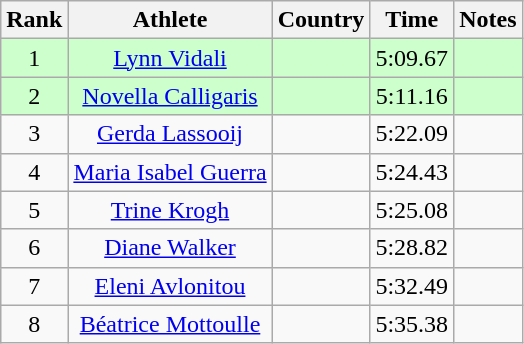<table class="wikitable sortable" style="text-align:center">
<tr>
<th>Rank</th>
<th>Athlete</th>
<th>Country</th>
<th>Time</th>
<th>Notes</th>
</tr>
<tr bgcolor=ccffcc>
<td>1</td>
<td><a href='#'>Lynn Vidali</a></td>
<td align=left></td>
<td>5:09.67</td>
<td></td>
</tr>
<tr bgcolor=ccffcc>
<td>2</td>
<td><a href='#'>Novella Calligaris</a></td>
<td align=left></td>
<td>5:11.16</td>
<td></td>
</tr>
<tr>
<td>3</td>
<td><a href='#'>Gerda Lassooij</a></td>
<td align=left></td>
<td>5:22.09</td>
<td></td>
</tr>
<tr>
<td>4</td>
<td><a href='#'>Maria Isabel Guerra</a></td>
<td align=left></td>
<td>5:24.43</td>
<td></td>
</tr>
<tr>
<td>5</td>
<td><a href='#'>Trine Krogh</a></td>
<td align=left></td>
<td>5:25.08</td>
<td></td>
</tr>
<tr>
<td>6</td>
<td><a href='#'>Diane Walker</a></td>
<td align=left></td>
<td>5:28.82</td>
<td></td>
</tr>
<tr>
<td>7</td>
<td><a href='#'>Eleni Avlonitou</a></td>
<td align=left></td>
<td>5:32.49</td>
<td></td>
</tr>
<tr>
<td>8</td>
<td><a href='#'>Béatrice Mottoulle</a></td>
<td align=left></td>
<td>5:35.38</td>
<td></td>
</tr>
</table>
